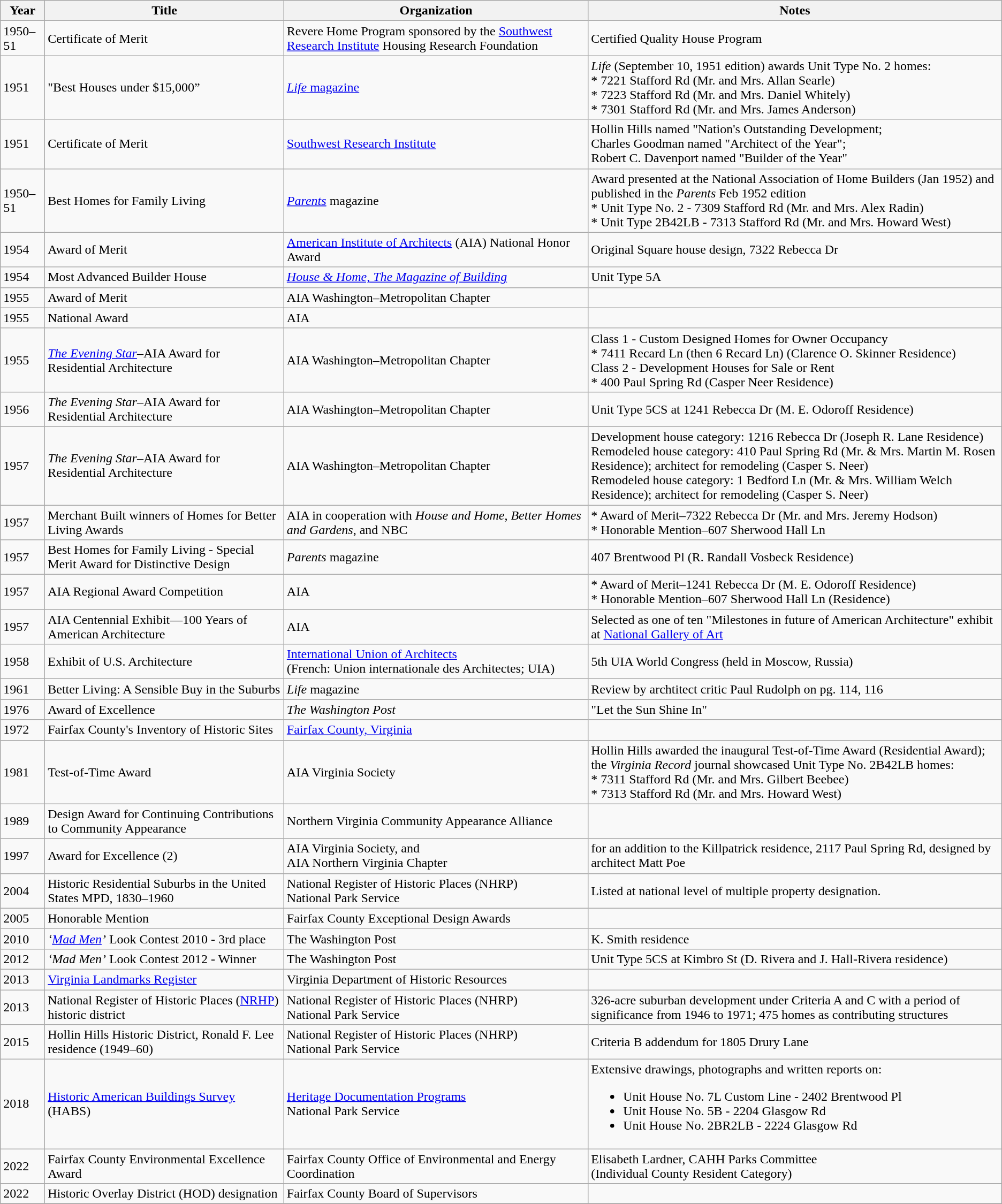<table class="wikitable sortable">
<tr>
<th>Year</th>
<th>Title</th>
<th>Organization</th>
<th class="unsortable">Notes</th>
</tr>
<tr>
<td>1950–51</td>
<td>Certificate of Merit</td>
<td>Revere Home Program sponsored by the <a href='#'>Southwest Research Institute</a> Housing Research Foundation</td>
<td>Certified Quality House Program</td>
</tr>
<tr>
<td>1951</td>
<td>"Best Houses under $15,000”</td>
<td><a href='#'><em>Life</em> magazine</a></td>
<td><em>Life</em> (September 10, 1951 edition) awards Unit Type No. 2 homes:<br> * 7221 Stafford Rd (Mr. and Mrs. Allan Searle)<br>* 7223 Stafford Rd (Mr. and Mrs. Daniel Whitely)<br>* 7301 Stafford Rd (Mr. and Mrs. James Anderson)</td>
</tr>
<tr>
<td>1951</td>
<td>Certificate of Merit</td>
<td><a href='#'>Southwest Research Institute</a></td>
<td>Hollin Hills named "Nation's Outstanding Development; <br>Charles Goodman named "Architect of the Year"; <br>Robert C. Davenport named "Builder of the Year"</td>
</tr>
<tr>
<td>1950–51</td>
<td>Best Homes for Family Living</td>
<td><em><a href='#'>Parents</a></em> magazine</td>
<td>Award presented at the National Association of Home Builders (Jan 1952) and published in the <em>Parents</em> Feb 1952 edition<br>* Unit Type No. 2 - 7309 Stafford Rd (Mr. and Mrs. Alex Radin)<br>* Unit Type 2B42LB - 7313 Stafford Rd (Mr. and Mrs. Howard West)</td>
</tr>
<tr>
<td>1954</td>
<td>Award of Merit</td>
<td><a href='#'>American Institute of Architects</a> (AIA) National Honor Award</td>
<td>Original Square house design, 7322 Rebecca Dr</td>
</tr>
<tr>
<td>1954</td>
<td>Most Advanced Builder House</td>
<td><em><a href='#'>House & Home, The Magazine of Building</a></em></td>
<td>Unit Type 5A</td>
</tr>
<tr>
<td>1955</td>
<td>Award of Merit</td>
<td>AIA Washington–Metropolitan Chapter</td>
<td></td>
</tr>
<tr>
<td>1955</td>
<td>National Award</td>
<td>AIA</td>
<td></td>
</tr>
<tr>
<td>1955</td>
<td><em><a href='#'>The Evening Star</a></em>–AIA Award for Residential Architecture</td>
<td>AIA Washington–Metropolitan Chapter</td>
<td>Class 1 - Custom Designed Homes for Owner Occupancy<br>* 7411 Recard Ln (then 6 Recard Ln) (Clarence O. Skinner Residence)<br>Class 2 - Development Houses for Sale or Rent<br>* 400 Paul Spring Rd (Casper Neer Residence)</td>
</tr>
<tr>
<td>1956</td>
<td><em>The Evening Star</em>–AIA Award for Residential Architecture</td>
<td>AIA Washington–Metropolitan Chapter</td>
<td>Unit Type 5CS at 1241 Rebecca Dr (M. E. Odoroff Residence)</td>
</tr>
<tr>
<td>1957</td>
<td><em>The Evening Star</em>–AIA Award for Residential Architecture</td>
<td>AIA Washington–Metropolitan Chapter</td>
<td>Development house category: 1216 Rebecca Dr (Joseph R. Lane Residence)<br>Remodeled house category: 410 Paul Spring Rd (Mr. & Mrs. Martin M. Rosen Residence); architect for remodeling (Casper S. Neer)<br>Remodeled house category: 1 Bedford Ln (Mr. & Mrs. William Welch Residence); architect for remodeling (Casper S. Neer)</td>
</tr>
<tr>
<td>1957</td>
<td>Merchant Built winners of Homes for Better Living Awards</td>
<td>AIA in cooperation with <em>House and Home</em>, <em>Better Homes and Gardens</em>, and NBC</td>
<td>* Award of Merit–7322 Rebecca Dr (Mr. and Mrs. Jeremy Hodson)<br>* Honorable Mention–607 Sherwood Hall Ln</td>
</tr>
<tr>
<td>1957</td>
<td>Best Homes for Family Living - Special Merit Award for Distinctive Design</td>
<td><em>Parents</em> magazine</td>
<td>407 Brentwood Pl (R. Randall Vosbeck Residence)</td>
</tr>
<tr>
<td>1957</td>
<td>AIA Regional Award Competition</td>
<td>AIA</td>
<td>* Award of Merit–1241 Rebecca Dr (M. E. Odoroff Residence)<br>* Honorable Mention–607 Sherwood Hall Ln (Residence)</td>
</tr>
<tr>
<td>1957</td>
<td>AIA Centennial Exhibit—100 Years of American Architecture</td>
<td>AIA</td>
<td>Selected as one of ten "Milestones in future of American Architecture" exhibit at <a href='#'>National Gallery of Art</a></td>
</tr>
<tr>
<td>1958</td>
<td>Exhibit of U.S. Architecture</td>
<td><a href='#'>International Union of Architects</a><br>(French: Union internationale des Architectes; UIA)</td>
<td>5th UIA World Congress (held in Moscow, Russia)</td>
</tr>
<tr>
<td>1961</td>
<td>Better Living: A Sensible Buy in the Suburbs</td>
<td><em>Life</em> magazine</td>
<td>Review by archtitect critic Paul Rudolph on pg. 114, 116</td>
</tr>
<tr>
<td>1976</td>
<td>Award of Excellence</td>
<td><em>The Washington Post</em></td>
<td>"Let the Sun Shine In"</td>
</tr>
<tr>
<td>1972</td>
<td>Fairfax County's Inventory of Historic Sites</td>
<td><a href='#'>Fairfax County, Virginia</a></td>
<td></td>
</tr>
<tr>
<td>1981</td>
<td>Test-of-Time Award</td>
<td>AIA Virginia Society</td>
<td>Hollin Hills awarded the inaugural Test-of-Time Award (Residential Award);<br>the <em>Virginia Record</em> journal showcased Unit Type No. 2B42LB homes:<br>* 7311 Stafford Rd (Mr. and Mrs. Gilbert Beebee)<br>* 7313 Stafford Rd (Mr. and Mrs. Howard West)</td>
</tr>
<tr>
<td>1989</td>
<td>Design Award for Continuing Contributions to Community Appearance</td>
<td>Northern Virginia Community Appearance Alliance</td>
<td></td>
</tr>
<tr>
<td>1997</td>
<td>Award for Excellence (2)</td>
<td>AIA Virginia Society, and<br>AIA Northern Virginia Chapter</td>
<td>for an addition to the Killpatrick residence, 2117 Paul Spring Rd, designed by architect Matt Poe</td>
</tr>
<tr>
<td>2004</td>
<td>Historic Residential Suburbs in the United States MPD, 1830–1960</td>
<td>National Register of Historic Places (NHRP)<br>National Park Service</td>
<td>Listed at national level of multiple property designation.</td>
</tr>
<tr>
<td>2005</td>
<td>Honorable Mention</td>
<td>Fairfax County Exceptional Design Awards</td>
<td></td>
</tr>
<tr>
<td>2010</td>
<td><em>‘<a href='#'>Mad Men</a>’</em> Look Contest 2010 - 3rd place</td>
<td>The Washington Post</td>
<td>K. Smith residence</td>
</tr>
<tr>
<td>2012</td>
<td><em>‘Mad Men’</em> Look Contest 2012 - Winner</td>
<td>The Washington Post</td>
<td>Unit Type 5CS at Kimbro St (D. Rivera and J. Hall-Rivera residence)</td>
</tr>
<tr>
<td>2013</td>
<td><a href='#'>Virginia Landmarks Register</a></td>
<td>Virginia Department of Historic Resources</td>
<td></td>
</tr>
<tr>
<td>2013</td>
<td>National Register of Historic Places (<a href='#'>NRHP</a>) historic district</td>
<td>National Register of Historic Places (NHRP)<br>National Park Service</td>
<td>326-acre suburban development under Criteria A and C with a period of significance from 1946 to 1971; 475 homes as contributing structures</td>
</tr>
<tr>
<td>2015</td>
<td>Hollin Hills Historic District, Ronald F. Lee residence (1949–60)</td>
<td>National Register of Historic Places (NHRP)<br>National Park Service</td>
<td>Criteria B addendum for 1805 Drury Lane</td>
</tr>
<tr>
<td>2018</td>
<td><a href='#'>Historic American Buildings Survey</a> (HABS)</td>
<td><a href='#'>Heritage Documentation Programs</a><br>National Park Service</td>
<td>Extensive drawings, photographs and written reports on:<br><ul><li>Unit House No. 7L Custom Line - 2402 Brentwood Pl</li><li>Unit House No. 5B - 2204 Glasgow Rd</li><li>Unit House No. 2BR2LB - 2224 Glasgow Rd</li></ul></td>
</tr>
<tr>
<td>2022</td>
<td>Fairfax County Environmental Excellence Award</td>
<td>Fairfax County Office of Environmental and Energy Coordination</td>
<td>Elisabeth Lardner, CAHH Parks Committee<br>(Individual County Resident Category)</td>
</tr>
<tr>
</tr>
<tr>
<td>2022</td>
<td>Historic Overlay District (HOD) designation</td>
<td>Fairfax County Board of Supervisors</td>
<td></td>
</tr>
<tr>
</tr>
</table>
